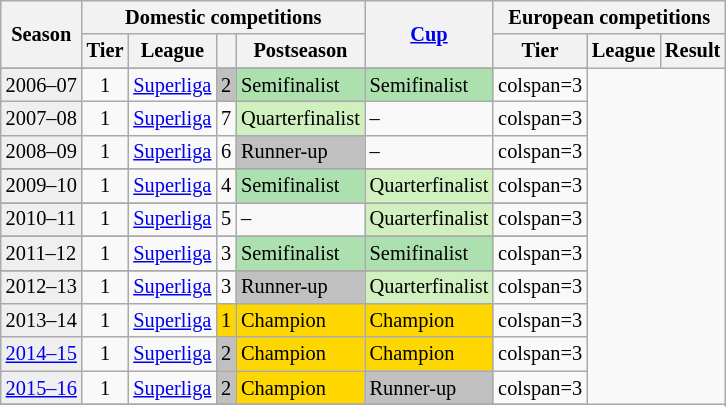<table class="wikitable" style="font-size:85%">
<tr bgcolor=>
<th rowspan=2>Season</th>
<th colspan=4>Domestic competitions</th>
<th rowspan=2><a href='#'>Cup</a></th>
<th colspan=3>European competitions</th>
</tr>
<tr>
<th>Tier</th>
<th>League</th>
<th></th>
<th>Postseason</th>
<th>Tier</th>
<th>League</th>
<th>Result</th>
</tr>
<tr>
</tr>
<tr>
<td style="background:#efefef;">2006–07</td>
<td align="center">1</td>
<td><a href='#'>Superliga</a></td>
<td style="background:silver" align="center">2</td>
<td style="background:#ACE1AF">Semifinalist</td>
<td style="background:#ACE1AF">Semifinalist</td>
<td>colspan=3 </td>
</tr>
<tr>
<td style="background:#efefef;">2007–08</td>
<td align="center">1</td>
<td><a href='#'>Superliga</a></td>
<td style="background: " align="center">7</td>
<td style="background:#D0F0C0">Quarterfinalist</td>
<td>–</td>
<td>colspan=3 </td>
</tr>
<tr>
<td style="background:#efefef;">2008–09</td>
<td align="center">1</td>
<td><a href='#'>Superliga</a></td>
<td style="background: " align="center">6</td>
<td style="background:silver">Runner-up</td>
<td>–</td>
<td>colspan=3 </td>
</tr>
<tr>
</tr>
<tr>
<td style="background:#efefef;">2009–10</td>
<td align="center">1</td>
<td><a href='#'>Superliga</a></td>
<td align="center">4</td>
<td style="background:#ACE1AF">Semifinalist</td>
<td style="background:#D0F0C0">Quarterfinalist</td>
<td>colspan=3 </td>
</tr>
<tr>
</tr>
<tr>
<td style="background:#efefef;">2010–11</td>
<td align="center">1</td>
<td><a href='#'>Superliga</a></td>
<td align="center">5</td>
<td>–</td>
<td style="background:#D0F0C0">Quarterfinalist</td>
<td>colspan=3 </td>
</tr>
<tr>
</tr>
<tr>
<td style="background:#efefef;">2011–12</td>
<td align="center">1</td>
<td><a href='#'>Superliga</a></td>
<td align="center">3</td>
<td style="background:#ACE1AF">Semifinalist</td>
<td style="background:#ACE1AF">Semifinalist</td>
<td>colspan=3 </td>
</tr>
<tr>
</tr>
<tr>
<td style="background:#efefef;">2012–13</td>
<td align="center">1</td>
<td><a href='#'>Superliga</a></td>
<td align="center">3</td>
<td style="background:silver">Runner-up</td>
<td style="background:#D0F0C0">Quarterfinalist</td>
<td>colspan=3 </td>
</tr>
<tr>
<td style="background:#efefef;">2013–14</td>
<td align="center">1</td>
<td><a href='#'>Superliga</a></td>
<td align=center bgcolor=gold>1</td>
<td bgcolor=gold>Champion</td>
<td style="background:gold">Champion</td>
<td>colspan=3 </td>
</tr>
<tr>
<td style="background:#efefef;"><a href='#'>2014–15</a></td>
<td align="center">1</td>
<td><a href='#'>Superliga</a></td>
<td align=center bgcolor=silver>2</td>
<td bgcolor=gold>Champion</td>
<td style="background:gold">Champion</td>
<td>colspan=3 </td>
</tr>
<tr>
<td style="background:#efefef;"><a href='#'>2015–16</a></td>
<td align="center">1</td>
<td><a href='#'>Superliga</a></td>
<td align=center bgcolor=silver>2</td>
<td bgcolor=gold>Champion</td>
<td style="background:silver">Runner-up</td>
<td>colspan=3 </td>
</tr>
<tr>
</tr>
</table>
